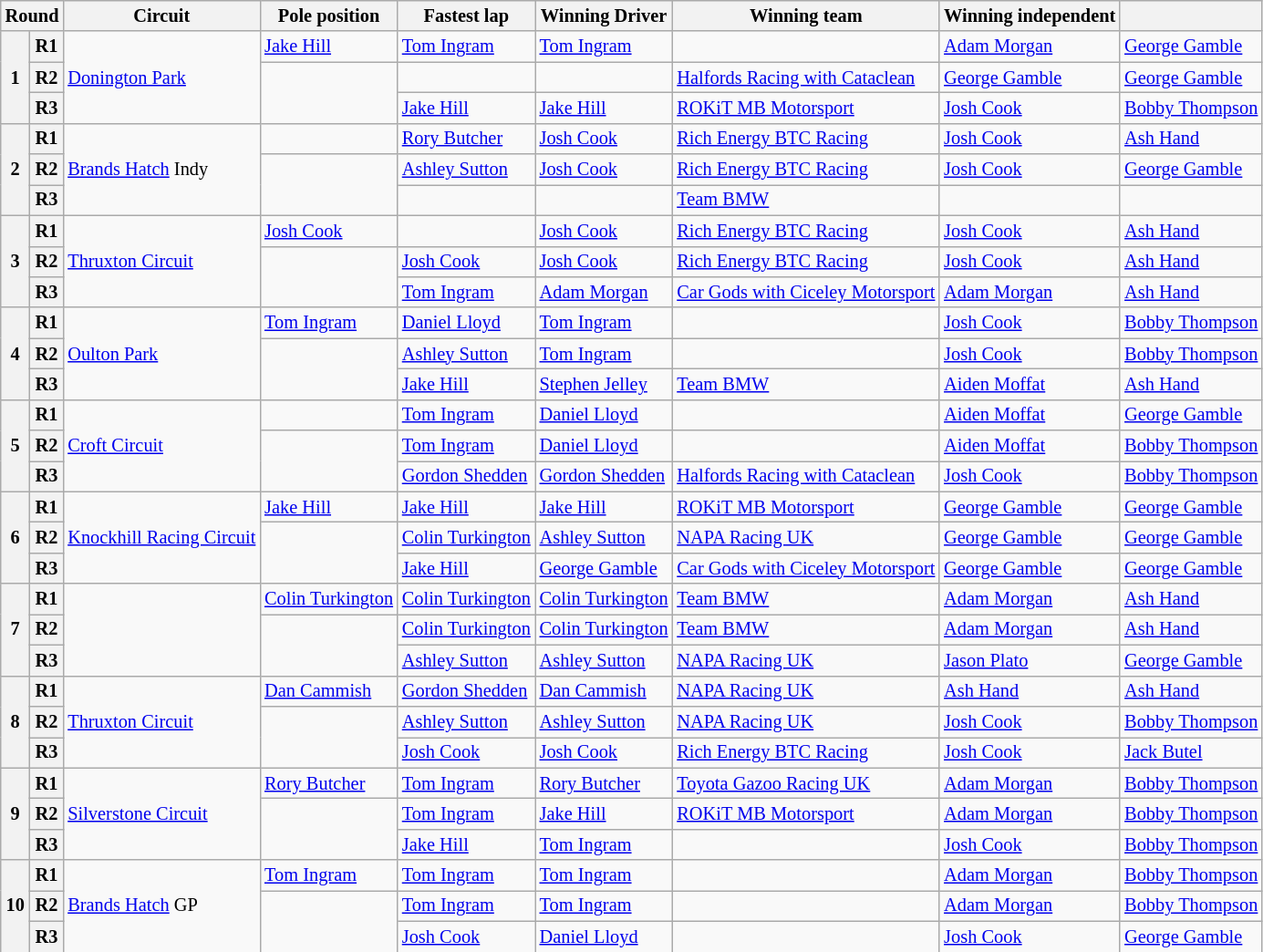<table class="wikitable" style="font-size: 85%">
<tr>
<th colspan=2>Round</th>
<th>Circuit</th>
<th>Pole position</th>
<th>Fastest lap</th>
<th>Winning Driver</th>
<th>Winning team</th>
<th>Winning independent</th>
<th></th>
</tr>
<tr>
<th rowspan=3>1</th>
<th>R1</th>
<td rowspan=3><a href='#'>Donington Park</a></td>
<td><a href='#'>Jake Hill</a></td>
<td><a href='#'>Tom Ingram</a></td>
<td><a href='#'>Tom Ingram</a></td>
<td></td>
<td><a href='#'>Adam Morgan</a></td>
<td><a href='#'>George Gamble</a></td>
</tr>
<tr>
<th>R2</th>
<td rowspan="2"></td>
<td></td>
<td></td>
<td><a href='#'>Halfords Racing with Cataclean</a></td>
<td><a href='#'>George Gamble</a></td>
<td><a href='#'>George Gamble</a></td>
</tr>
<tr>
<th>R3</th>
<td><a href='#'>Jake Hill</a></td>
<td><a href='#'>Jake Hill</a></td>
<td><a href='#'>ROKiT MB Motorsport</a></td>
<td><a href='#'>Josh Cook</a></td>
<td><a href='#'>Bobby Thompson</a></td>
</tr>
<tr>
<th rowspan=3>2</th>
<th>R1</th>
<td rowspan=3><a href='#'>Brands Hatch</a> Indy</td>
<td></td>
<td><a href='#'>Rory Butcher</a></td>
<td><a href='#'>Josh Cook</a></td>
<td><a href='#'>Rich Energy BTC Racing</a></td>
<td><a href='#'>Josh Cook</a></td>
<td><a href='#'>Ash Hand</a></td>
</tr>
<tr>
<th>R2</th>
<td rowspan="2"></td>
<td><a href='#'>Ashley Sutton</a></td>
<td><a href='#'>Josh Cook</a></td>
<td><a href='#'>Rich Energy BTC Racing</a></td>
<td><a href='#'>Josh Cook</a></td>
<td><a href='#'>George Gamble</a></td>
</tr>
<tr>
<th>R3</th>
<td></td>
<td></td>
<td><a href='#'>Team BMW</a></td>
<td></td>
<td></td>
</tr>
<tr>
<th rowspan=3>3</th>
<th>R1</th>
<td rowspan=3><a href='#'>Thruxton Circuit</a></td>
<td><a href='#'>Josh Cook</a></td>
<td></td>
<td><a href='#'>Josh Cook</a></td>
<td><a href='#'>Rich Energy BTC Racing</a></td>
<td><a href='#'>Josh Cook</a></td>
<td><a href='#'>Ash Hand</a></td>
</tr>
<tr>
<th>R2</th>
<td rowspan="2"></td>
<td><a href='#'>Josh Cook</a></td>
<td><a href='#'>Josh Cook</a></td>
<td><a href='#'>Rich Energy BTC Racing</a></td>
<td><a href='#'>Josh Cook</a></td>
<td><a href='#'>Ash Hand</a></td>
</tr>
<tr>
<th>R3</th>
<td><a href='#'>Tom Ingram</a></td>
<td><a href='#'>Adam Morgan</a></td>
<td><a href='#'>Car Gods with Ciceley Motorsport</a></td>
<td><a href='#'>Adam Morgan</a></td>
<td><a href='#'>Ash Hand</a></td>
</tr>
<tr>
<th rowspan=3>4</th>
<th>R1</th>
<td rowspan=3><a href='#'>Oulton Park</a></td>
<td><a href='#'>Tom Ingram</a></td>
<td><a href='#'>Daniel Lloyd</a></td>
<td><a href='#'>Tom Ingram</a></td>
<td></td>
<td><a href='#'>Josh Cook</a></td>
<td><a href='#'>Bobby Thompson</a></td>
</tr>
<tr>
<th>R2</th>
<td rowspan="2"></td>
<td><a href='#'>Ashley Sutton</a></td>
<td><a href='#'>Tom Ingram</a></td>
<td></td>
<td><a href='#'>Josh Cook</a></td>
<td><a href='#'>Bobby Thompson</a></td>
</tr>
<tr>
<th>R3</th>
<td><a href='#'>Jake Hill</a></td>
<td><a href='#'>Stephen Jelley</a></td>
<td><a href='#'>Team BMW</a></td>
<td><a href='#'>Aiden Moffat</a></td>
<td><a href='#'>Ash Hand</a></td>
</tr>
<tr>
<th rowspan=3>5</th>
<th>R1</th>
<td rowspan=3><a href='#'>Croft Circuit</a></td>
<td></td>
<td><a href='#'>Tom Ingram</a></td>
<td><a href='#'>Daniel Lloyd</a></td>
<td></td>
<td><a href='#'>Aiden Moffat</a></td>
<td><a href='#'>George Gamble</a></td>
</tr>
<tr>
<th>R2</th>
<td rowspan="2"></td>
<td><a href='#'>Tom Ingram</a></td>
<td><a href='#'>Daniel Lloyd</a></td>
<td></td>
<td><a href='#'>Aiden Moffat</a></td>
<td><a href='#'>Bobby Thompson</a></td>
</tr>
<tr>
<th>R3</th>
<td><a href='#'>Gordon Shedden</a></td>
<td><a href='#'>Gordon Shedden</a></td>
<td><a href='#'>Halfords Racing with Cataclean</a></td>
<td><a href='#'>Josh Cook</a></td>
<td><a href='#'>Bobby Thompson</a></td>
</tr>
<tr>
<th rowspan=3>6</th>
<th>R1</th>
<td rowspan=3><a href='#'>Knockhill Racing Circuit</a></td>
<td><a href='#'>Jake Hill</a></td>
<td><a href='#'>Jake Hill</a></td>
<td><a href='#'>Jake Hill</a></td>
<td><a href='#'>ROKiT MB Motorsport</a></td>
<td><a href='#'>George Gamble</a></td>
<td><a href='#'>George Gamble</a></td>
</tr>
<tr>
<th>R2</th>
<td rowspan="2"></td>
<td><a href='#'>Colin Turkington</a></td>
<td><a href='#'>Ashley Sutton</a></td>
<td><a href='#'>NAPA Racing UK</a></td>
<td><a href='#'>George Gamble</a></td>
<td><a href='#'>George Gamble</a></td>
</tr>
<tr>
<th>R3</th>
<td><a href='#'>Jake Hill</a></td>
<td><a href='#'>George Gamble</a></td>
<td><a href='#'>Car Gods with Ciceley Motorsport</a></td>
<td><a href='#'>George Gamble</a></td>
<td><a href='#'>George Gamble</a></td>
</tr>
<tr>
<th rowspan=3>7</th>
<th>R1</th>
<td rowspan=3></td>
<td><a href='#'>Colin Turkington</a></td>
<td><a href='#'>Colin Turkington</a></td>
<td><a href='#'>Colin Turkington</a></td>
<td><a href='#'>Team BMW</a></td>
<td><a href='#'> Adam Morgan</a></td>
<td><a href='#'>Ash Hand</a></td>
</tr>
<tr>
<th>R2</th>
<td rowspan="2"></td>
<td><a href='#'>Colin Turkington</a></td>
<td><a href='#'>Colin Turkington</a></td>
<td><a href='#'>Team BMW</a></td>
<td><a href='#'> Adam Morgan</a></td>
<td><a href='#'>Ash Hand</a></td>
</tr>
<tr>
<th>R3</th>
<td><a href='#'>Ashley Sutton</a></td>
<td><a href='#'>Ashley Sutton</a></td>
<td><a href='#'> NAPA Racing UK</a></td>
<td><a href='#'>Jason Plato</a></td>
<td><a href='#'>George Gamble</a></td>
</tr>
<tr>
<th rowspan=3>8</th>
<th>R1</th>
<td rowspan=3><a href='#'>Thruxton Circuit</a></td>
<td><a href='#'>Dan Cammish</a></td>
<td><a href='#'>Gordon Shedden</a></td>
<td><a href='#'>Dan Cammish</a></td>
<td><a href='#'> NAPA Racing UK</a></td>
<td><a href='#'>Ash Hand</a></td>
<td><a href='#'>Ash Hand</a></td>
</tr>
<tr>
<th>R2</th>
<td rowspan="2"></td>
<td><a href='#'>Ashley Sutton</a></td>
<td><a href='#'>Ashley Sutton</a></td>
<td><a href='#'> NAPA Racing UK</a></td>
<td><a href='#'>Josh Cook</a></td>
<td><a href='#'> Bobby Thompson</a></td>
</tr>
<tr>
<th>R3</th>
<td><a href='#'>Josh Cook</a></td>
<td><a href='#'>Josh Cook</a></td>
<td><a href='#'> Rich Energy BTC Racing</a></td>
<td><a href='#'>Josh Cook</a></td>
<td><a href='#'>Jack Butel</a></td>
</tr>
<tr>
<th rowspan=3>9</th>
<th>R1</th>
<td rowspan=3><a href='#'>Silverstone Circuit</a></td>
<td><a href='#'>Rory Butcher</a></td>
<td><a href='#'>Tom Ingram</a></td>
<td><a href='#'>Rory Butcher</a></td>
<td><a href='#'>Toyota Gazoo Racing UK</a></td>
<td><a href='#'> Adam Morgan</a></td>
<td><a href='#'>Bobby Thompson</a></td>
</tr>
<tr>
<th>R2</th>
<td rowspan="2"></td>
<td><a href='#'>Tom Ingram</a></td>
<td><a href='#'>Jake Hill</a></td>
<td><a href='#'>ROKiT MB Motorsport</a></td>
<td><a href='#'> Adam Morgan</a></td>
<td><a href='#'>Bobby Thompson</a></td>
</tr>
<tr>
<th>R3</th>
<td><a href='#'>Jake Hill</a></td>
<td><a href='#'>Tom Ingram</a></td>
<td></td>
<td><a href='#'>Josh Cook</a></td>
<td><a href='#'>Bobby Thompson</a></td>
</tr>
<tr>
<th rowspan=3>10</th>
<th>R1</th>
<td rowspan=3><a href='#'>Brands Hatch</a> GP</td>
<td><a href='#'>Tom Ingram</a></td>
<td><a href='#'>Tom Ingram</a></td>
<td><a href='#'>Tom Ingram</a></td>
<td></td>
<td><a href='#'> Adam Morgan</a></td>
<td><a href='#'> Bobby Thompson</a></td>
</tr>
<tr>
<th>R2</th>
<td rowspan="2"></td>
<td><a href='#'>Tom Ingram</a></td>
<td><a href='#'>Tom Ingram</a></td>
<td></td>
<td><a href='#'> Adam Morgan</a></td>
<td><a href='#'> Bobby Thompson</a></td>
</tr>
<tr>
<th>R3</th>
<td><a href='#'>Josh Cook</a></td>
<td><a href='#'> Daniel Lloyd</a></td>
<td></td>
<td><a href='#'>Josh Cook</a></td>
<td><a href='#'>George Gamble</a></td>
</tr>
<tr>
</tr>
</table>
